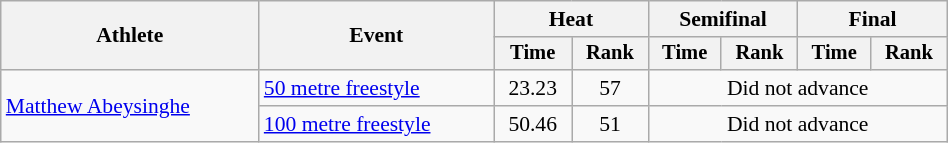<table class="wikitable" style="text-align:center; font-size:90%; width:50%;">
<tr>
<th rowspan="2">Athlete</th>
<th rowspan="2">Event</th>
<th colspan="2">Heat</th>
<th colspan="2">Semifinal</th>
<th colspan="2">Final</th>
</tr>
<tr style="font-size:95%">
<th>Time</th>
<th>Rank</th>
<th>Time</th>
<th>Rank</th>
<th>Time</th>
<th>Rank</th>
</tr>
<tr>
<td align=left rowspan=2><a href='#'>Matthew Abeysinghe</a></td>
<td align=left><a href='#'>50 metre freestyle</a></td>
<td>23.23</td>
<td>57</td>
<td colspan=4>Did not advance</td>
</tr>
<tr>
<td align=left><a href='#'>100 metre freestyle</a></td>
<td>50.46</td>
<td>51</td>
<td colspan=4>Did not advance</td>
</tr>
</table>
